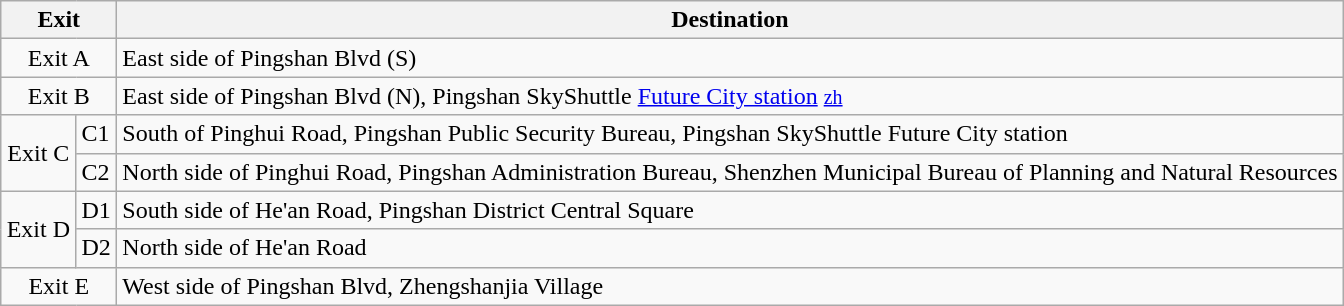<table class="wikitable">
<tr>
<th style="width:70px" colspan="2">Exit</th>
<th>Destination</th>
</tr>
<tr>
<td align="center" colspan="2">Exit A</td>
<td>East side of Pingshan Blvd (S)</td>
</tr>
<tr>
<td align="center" colspan="2">Exit B</td>
<td>East side of Pingshan Blvd (N), Pingshan SkyShuttle <a href='#'>Future City station</a> <small><a href='#'>zh</a></small></td>
</tr>
<tr>
<td align="center" rowspan="2">Exit C</td>
<td>C1</td>
<td>South of Pinghui Road, Pingshan Public Security Bureau, Pingshan SkyShuttle Future City station</td>
</tr>
<tr>
<td>C2</td>
<td>North side of Pinghui Road, Pingshan Administration Bureau, Shenzhen Municipal Bureau of Planning and Natural Resources</td>
</tr>
<tr>
<td align="center" rowspan="2">Exit D</td>
<td>D1</td>
<td>South side of He'an Road, Pingshan District Central Square</td>
</tr>
<tr>
<td>D2</td>
<td>North side of He'an Road</td>
</tr>
<tr>
<td align="center" colspan="2">Exit E</td>
<td>West side of Pingshan Blvd, Zhengshanjia Village</td>
</tr>
</table>
